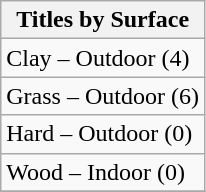<table class="wikitable" style="display:inline-table;">
<tr>
<th>Titles by Surface</th>
</tr>
<tr>
<td>Clay – Outdoor (4)</td>
</tr>
<tr>
<td>Grass – Outdoor (6)</td>
</tr>
<tr>
<td>Hard – Outdoor (0)</td>
</tr>
<tr>
<td>Wood – Indoor (0)</td>
</tr>
<tr>
</tr>
</table>
